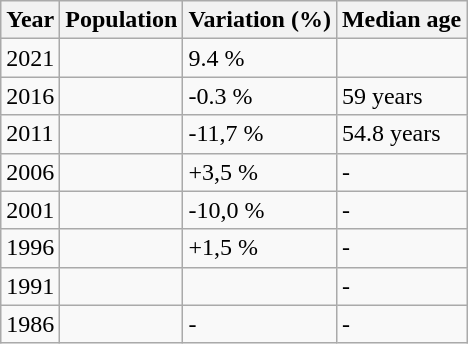<table class="wikitable" border="1">
<tr>
<th>Year</th>
<th>Population</th>
<th>Variation (%)</th>
<th>Median age</th>
</tr>
<tr>
<td>2021</td>
<td></td>
<td>9.4 %</td>
<td></td>
</tr>
<tr>
<td>2016</td>
<td></td>
<td>-0.3 %</td>
<td>59 years</td>
</tr>
<tr>
<td>2011</td>
<td></td>
<td>-11,7 %</td>
<td>54.8 years</td>
</tr>
<tr>
<td>2006</td>
<td></td>
<td>+3,5 %</td>
<td>-</td>
</tr>
<tr>
<td>2001</td>
<td></td>
<td>-10,0 %</td>
<td>-</td>
</tr>
<tr>
<td>1996</td>
<td></td>
<td>+1,5 %</td>
<td>-</td>
</tr>
<tr>
<td>1991</td>
<td></td>
<td></td>
<td>-</td>
</tr>
<tr>
<td>1986</td>
<td></td>
<td>-</td>
<td>-</td>
</tr>
</table>
